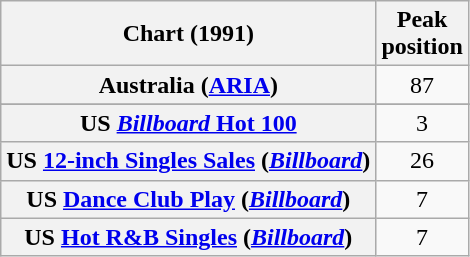<table class="wikitable sortable plainrowheaders" style="text-align:center">
<tr>
<th>Chart (1991)</th>
<th>Peak<br>position</th>
</tr>
<tr>
<th scope="row">Australia (<a href='#'>ARIA</a>)</th>
<td>87</td>
</tr>
<tr>
</tr>
<tr>
</tr>
<tr>
</tr>
<tr>
</tr>
<tr>
<th scope="row">US <a href='#'><em>Billboard</em> Hot 100</a></th>
<td>3</td>
</tr>
<tr>
<th scope="row">US <a href='#'>12-inch Singles Sales</a> (<em><a href='#'>Billboard</a></em>)</th>
<td>26</td>
</tr>
<tr>
<th scope="row">US <a href='#'>Dance Club Play</a> (<em><a href='#'>Billboard</a></em>)</th>
<td>7</td>
</tr>
<tr>
<th scope="row">US <a href='#'>Hot R&B Singles</a> (<em><a href='#'>Billboard</a></em>)</th>
<td>7</td>
</tr>
</table>
